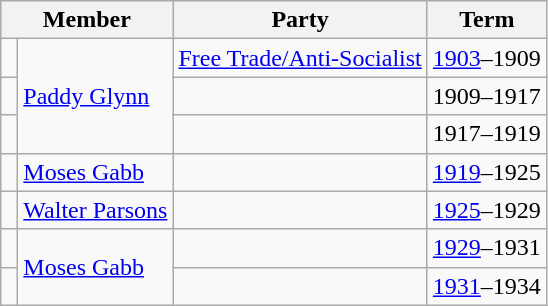<table class="wikitable">
<tr>
<th colspan="2">Member</th>
<th>Party</th>
<th>Term</th>
</tr>
<tr>
<td> </td>
<td rowspan="3"><a href='#'>Paddy Glynn</a></td>
<td><a href='#'>Free Trade/Anti-Socialist</a></td>
<td><a href='#'>1903</a>–1909</td>
</tr>
<tr>
<td> </td>
<td></td>
<td>1909–1917</td>
</tr>
<tr>
<td> </td>
<td></td>
<td>1917–1919</td>
</tr>
<tr>
<td> </td>
<td><a href='#'>Moses Gabb</a></td>
<td></td>
<td><a href='#'>1919</a>–1925</td>
</tr>
<tr>
<td> </td>
<td><a href='#'>Walter Parsons</a></td>
<td></td>
<td><a href='#'>1925</a>–1929</td>
</tr>
<tr>
<td> </td>
<td rowspan="2"><a href='#'>Moses Gabb</a></td>
<td></td>
<td><a href='#'>1929</a>–1931</td>
</tr>
<tr>
<td> </td>
<td></td>
<td><a href='#'>1931</a>–1934</td>
</tr>
</table>
